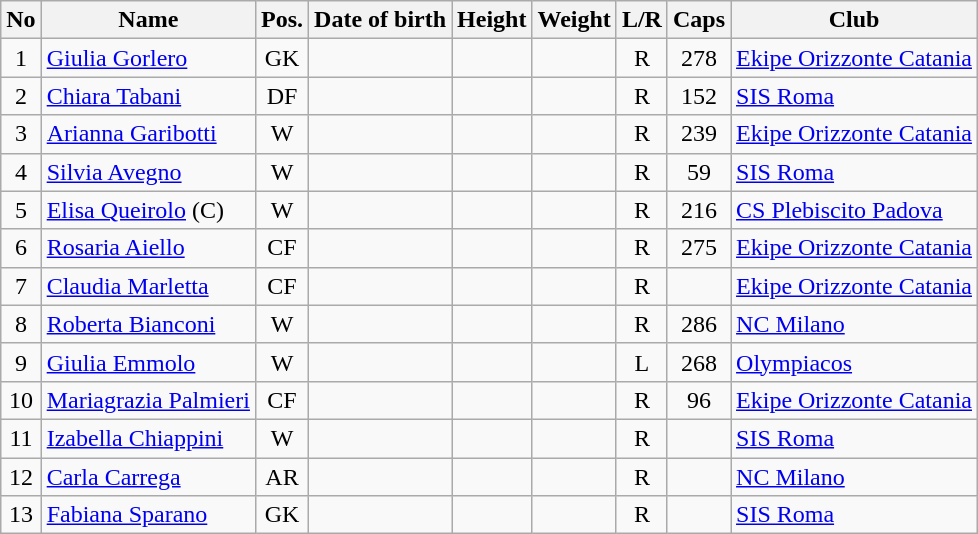<table class="wikitable sortable" text-align:center;">
<tr>
<th>No</th>
<th>Name</th>
<th>Pos.</th>
<th>Date of birth</th>
<th>Height</th>
<th>Weight</th>
<th>L/R</th>
<th>Caps</th>
<th>Club</th>
</tr>
<tr>
<td style="text-align:center;">1</td>
<td style="text-align:left;"><a href='#'>Giulia Gorlero</a></td>
<td style="text-align:center;">GK</td>
<td style="text-align:left;"></td>
<td></td>
<td></td>
<td style="text-align:center;">R</td>
<td style="text-align:center;">278</td>
<td style="text-align:left;"> <a href='#'>Ekipe Orizzonte Catania</a></td>
</tr>
<tr>
<td style="text-align:center;">2</td>
<td style="text-align:left;"><a href='#'>Chiara Tabani</a></td>
<td style="text-align:center;">DF</td>
<td style="text-align:left;"></td>
<td></td>
<td></td>
<td style="text-align:center;">R</td>
<td style="text-align:center;">152</td>
<td style="text-align:left;"> <a href='#'>SIS Roma</a></td>
</tr>
<tr>
<td style="text-align:center;">3</td>
<td style="text-align:left;"><a href='#'>Arianna Garibotti</a></td>
<td style="text-align:center;">W</td>
<td style="text-align:left;"></td>
<td></td>
<td></td>
<td style="text-align:center;">R</td>
<td style="text-align:center;">239</td>
<td style="text-align:left;"> <a href='#'>Ekipe Orizzonte Catania</a></td>
</tr>
<tr>
<td style="text-align:center;">4</td>
<td style="text-align:left;"><a href='#'>Silvia Avegno</a></td>
<td style="text-align:center;">W</td>
<td style="text-align:left;"></td>
<td></td>
<td></td>
<td style="text-align:center;">R</td>
<td style="text-align:center;">59</td>
<td style="text-align:left;"> <a href='#'>SIS Roma</a></td>
</tr>
<tr>
<td style="text-align:center;">5</td>
<td style="text-align:left;"><a href='#'>Elisa Queirolo</a> (C)</td>
<td style="text-align:center;">W</td>
<td style="text-align:left;"></td>
<td></td>
<td></td>
<td style="text-align:center;">R</td>
<td style="text-align:center;">216</td>
<td style="text-align:left;"> <a href='#'>CS Plebiscito Padova</a></td>
</tr>
<tr>
<td style="text-align:center;">6</td>
<td style="text-align:left;"><a href='#'>Rosaria Aiello</a></td>
<td style="text-align:center;">CF</td>
<td style="text-align:left;"></td>
<td></td>
<td></td>
<td style="text-align:center;">R</td>
<td style="text-align:center;">275</td>
<td style="text-align:left;"> <a href='#'>Ekipe Orizzonte Catania</a></td>
</tr>
<tr>
<td style="text-align:center;">7</td>
<td style="text-align:left;"><a href='#'>Claudia Marletta</a></td>
<td style="text-align:center;">CF</td>
<td style="text-align:left;"></td>
<td></td>
<td></td>
<td style="text-align:center;">R</td>
<td style="text-align:center;"></td>
<td style="text-align:left;"> <a href='#'>Ekipe Orizzonte Catania</a></td>
</tr>
<tr>
<td style="text-align:center;">8</td>
<td style="text-align:left;"><a href='#'>Roberta Bianconi</a></td>
<td style="text-align:center;">W</td>
<td style="text-align:left;"></td>
<td></td>
<td></td>
<td style="text-align:center;">R</td>
<td style="text-align:center;">286</td>
<td style="text-align:left;"> <a href='#'>NC Milano</a></td>
</tr>
<tr>
<td style="text-align:center;">9</td>
<td style="text-align:left;"><a href='#'>Giulia Emmolo</a></td>
<td style="text-align:center;">W</td>
<td style="text-align:left;"></td>
<td></td>
<td></td>
<td style="text-align:center;">L</td>
<td style="text-align:center;">268</td>
<td style="text-align:left;"> <a href='#'>Olympiacos</a></td>
</tr>
<tr>
<td style="text-align:center;">10</td>
<td style="text-align:left;"><a href='#'>Mariagrazia Palmieri</a></td>
<td style="text-align:center;">CF</td>
<td style="text-align:left;"></td>
<td></td>
<td></td>
<td style="text-align:center;">R</td>
<td style="text-align:center;">96</td>
<td style="text-align:left;"> <a href='#'>Ekipe Orizzonte Catania</a></td>
</tr>
<tr>
<td style="text-align:center;">11</td>
<td style="text-align:left;"><a href='#'>Izabella Chiappini</a></td>
<td style="text-align:center;">W</td>
<td style="text-align:left;"></td>
<td></td>
<td></td>
<td style="text-align:center;">R</td>
<td style="text-align:center;"></td>
<td style="text-align:left;"> <a href='#'>SIS Roma</a></td>
</tr>
<tr>
<td style="text-align:center;">12</td>
<td style="text-align:left;"><a href='#'>Carla Carrega</a></td>
<td style="text-align:center;">AR</td>
<td style="text-align:left;"></td>
<td></td>
<td></td>
<td style="text-align:center;">R</td>
<td style="text-align:center;"></td>
<td style="text-align:left;"> <a href='#'>NC Milano</a></td>
</tr>
<tr>
<td style="text-align:center;">13</td>
<td style="text-align:left;"><a href='#'>Fabiana Sparano</a></td>
<td style="text-align:center;">GK</td>
<td style="text-align:left;"></td>
<td></td>
<td></td>
<td style="text-align:center;">R</td>
<td style="text-align:center;"></td>
<td style="text-align:left;"> <a href='#'>SIS Roma</a></td>
</tr>
</table>
